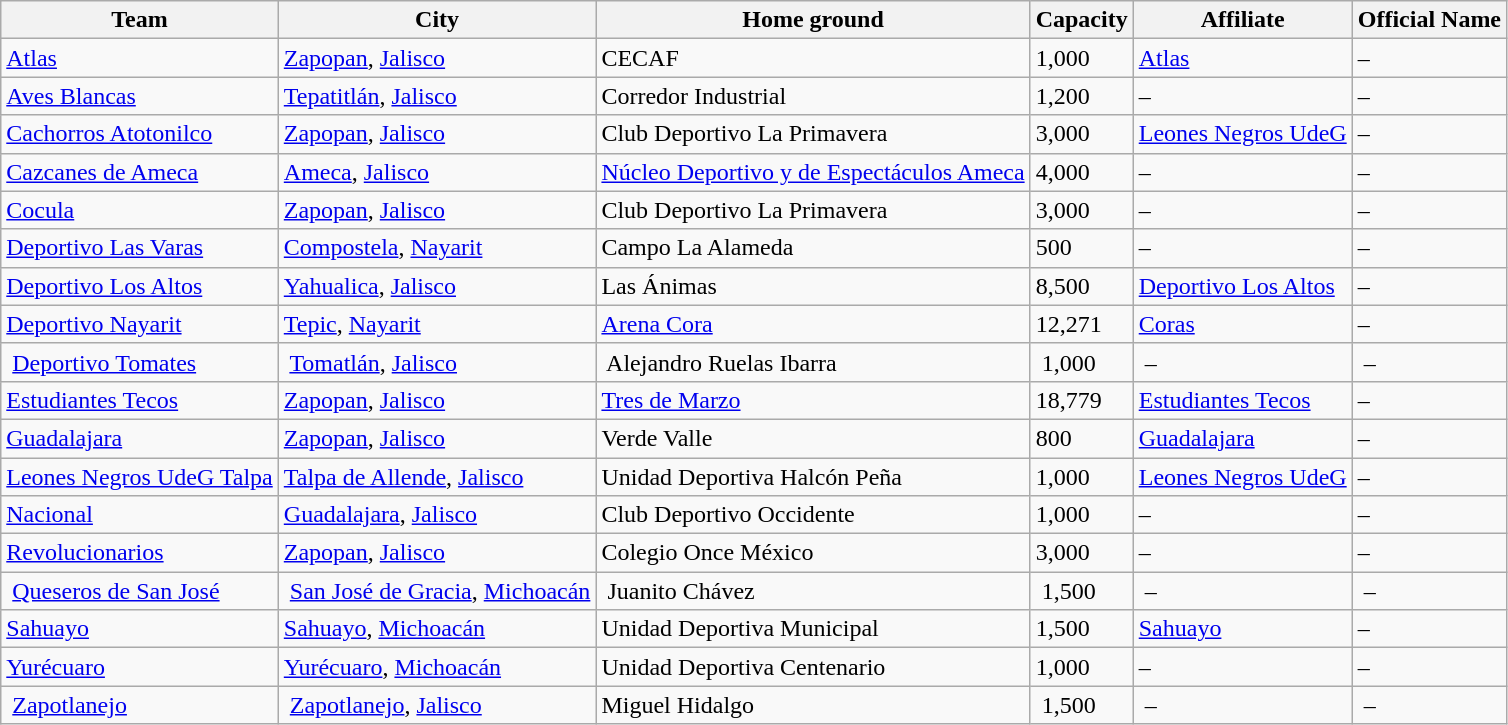<table class="wikitable sortable">
<tr>
<th>Team</th>
<th>City</th>
<th>Home ground</th>
<th>Capacity</th>
<th>Affiliate</th>
<th>Official Name</th>
</tr>
<tr>
<td><a href='#'>Atlas</a></td>
<td><a href='#'>Zapopan</a>, <a href='#'>Jalisco</a></td>
<td>CECAF</td>
<td>1,000</td>
<td><a href='#'>Atlas</a></td>
<td>–</td>
</tr>
<tr>
<td><a href='#'>Aves Blancas</a></td>
<td><a href='#'>Tepatitlán</a>, <a href='#'>Jalisco</a></td>
<td>Corredor Industrial</td>
<td>1,200</td>
<td>–</td>
<td>–</td>
</tr>
<tr>
<td><a href='#'>Cachorros Atotonilco</a></td>
<td><a href='#'>Zapopan</a>, <a href='#'>Jalisco</a></td>
<td>Club Deportivo La Primavera</td>
<td>3,000</td>
<td><a href='#'>Leones Negros UdeG</a></td>
<td>–</td>
</tr>
<tr>
<td><a href='#'>Cazcanes de Ameca</a></td>
<td><a href='#'>Ameca</a>, <a href='#'>Jalisco</a></td>
<td><a href='#'>Núcleo Deportivo y de Espectáculos Ameca</a></td>
<td>4,000</td>
<td>–</td>
<td>–</td>
</tr>
<tr>
<td><a href='#'>Cocula</a></td>
<td><a href='#'>Zapopan</a>, <a href='#'>Jalisco</a></td>
<td>Club Deportivo La Primavera</td>
<td>3,000</td>
<td>–</td>
<td>–</td>
</tr>
<tr>
<td><a href='#'>Deportivo Las Varas</a></td>
<td><a href='#'>Compostela</a>, <a href='#'>Nayarit</a></td>
<td>Campo La Alameda</td>
<td>500</td>
<td>–</td>
<td>–</td>
</tr>
<tr>
<td><a href='#'>Deportivo Los Altos</a></td>
<td><a href='#'>Yahualica</a>, <a href='#'>Jalisco</a></td>
<td>Las Ánimas</td>
<td>8,500</td>
<td><a href='#'>Deportivo Los Altos</a></td>
<td>–</td>
</tr>
<tr>
<td><a href='#'>Deportivo Nayarit</a></td>
<td><a href='#'>Tepic</a>, <a href='#'>Nayarit</a></td>
<td><a href='#'>Arena Cora</a></td>
<td>12,271</td>
<td><a href='#'>Coras</a></td>
<td>–</td>
</tr>
<tr>
<td> <a href='#'>Deportivo Tomates</a> </td>
<td> <a href='#'>Tomatlán</a>, <a href='#'>Jalisco</a> </td>
<td> Alejandro Ruelas Ibarra</td>
<td> 1,000</td>
<td> – </td>
<td> –</td>
</tr>
<tr>
<td><a href='#'>Estudiantes Tecos</a></td>
<td><a href='#'>Zapopan</a>, <a href='#'>Jalisco</a></td>
<td><a href='#'>Tres de Marzo</a></td>
<td>18,779</td>
<td><a href='#'>Estudiantes Tecos</a></td>
<td>–</td>
</tr>
<tr>
<td><a href='#'>Guadalajara</a></td>
<td><a href='#'>Zapopan</a>, <a href='#'>Jalisco</a></td>
<td>Verde Valle</td>
<td>800</td>
<td><a href='#'>Guadalajara</a></td>
<td>–</td>
</tr>
<tr>
<td><a href='#'>Leones Negros UdeG Talpa</a></td>
<td><a href='#'>Talpa de Allende</a>, <a href='#'>Jalisco</a></td>
<td>Unidad Deportiva Halcón Peña</td>
<td>1,000</td>
<td><a href='#'>Leones Negros UdeG</a></td>
<td>–</td>
</tr>
<tr>
<td><a href='#'>Nacional</a></td>
<td><a href='#'>Guadalajara</a>, <a href='#'>Jalisco</a></td>
<td>Club Deportivo Occidente</td>
<td>1,000</td>
<td>–</td>
<td>–</td>
</tr>
<tr>
<td><a href='#'>Revolucionarios</a></td>
<td><a href='#'>Zapopan</a>, <a href='#'>Jalisco</a></td>
<td>Colegio Once México</td>
<td>3,000</td>
<td>–</td>
<td>–</td>
</tr>
<tr>
<td> <a href='#'>Queseros de San José</a> </td>
<td> <a href='#'>San José de Gracia</a>, <a href='#'>Michoacán</a></td>
<td> Juanito Chávez</td>
<td> 1,500</td>
<td> – </td>
<td> –</td>
</tr>
<tr>
<td><a href='#'>Sahuayo</a></td>
<td><a href='#'>Sahuayo</a>, <a href='#'>Michoacán</a></td>
<td>Unidad Deportiva Municipal</td>
<td>1,500</td>
<td><a href='#'>Sahuayo</a></td>
<td>–</td>
</tr>
<tr>
<td><a href='#'>Yurécuaro</a></td>
<td><a href='#'>Yurécuaro</a>, <a href='#'>Michoacán</a></td>
<td>Unidad Deportiva Centenario</td>
<td>1,000</td>
<td>–</td>
<td>–</td>
</tr>
<tr>
<td> <a href='#'>Zapotlanejo</a> </td>
<td> <a href='#'>Zapotlanejo</a>, <a href='#'>Jalisco</a> </td>
<td>Miguel Hidalgo</td>
<td> 1,500</td>
<td> – </td>
<td> –</td>
</tr>
</table>
